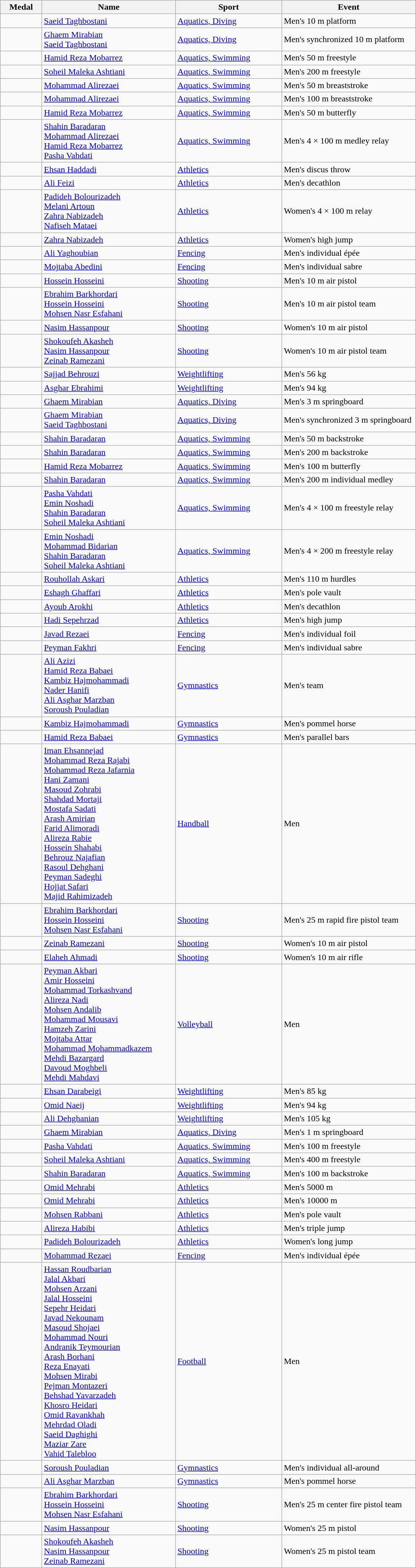<table class="wikitable sortable" style="text-align:left;">
<tr>
<th width="70">Medal</th>
<th width="240">Name</th>
<th width="190">Sport</th>
<th width="240">Event</th>
</tr>
<tr>
<td></td>
<td><a href='#'>Saeid Taghbostani</a></td>
<td><a href='#'>Aquatics, Diving</a></td>
<td>Men's 10 m platform</td>
</tr>
<tr>
<td></td>
<td><a href='#'>Ghaem Mirabian</a><br><a href='#'>Saeid Taghbostani</a></td>
<td><a href='#'>Aquatics, Diving</a></td>
<td>Men's synchronized 10 m platform</td>
</tr>
<tr>
<td></td>
<td><a href='#'>Hamid Reza Mobarrez</a></td>
<td><a href='#'>Aquatics, Swimming</a></td>
<td>Men's 50 m freestyle</td>
</tr>
<tr>
<td></td>
<td><a href='#'>Soheil Maleka Ashtiani</a></td>
<td><a href='#'>Aquatics, Swimming</a></td>
<td>Men's 200 m freestyle</td>
</tr>
<tr>
<td></td>
<td><a href='#'>Mohammad Alirezaei</a></td>
<td><a href='#'>Aquatics, Swimming</a></td>
<td>Men's 50 m breaststroke</td>
</tr>
<tr>
<td></td>
<td><a href='#'>Mohammad Alirezaei</a></td>
<td><a href='#'>Aquatics, Swimming</a></td>
<td>Men's 100 m breaststroke</td>
</tr>
<tr>
<td></td>
<td><a href='#'>Hamid Reza Mobarrez</a></td>
<td><a href='#'>Aquatics, Swimming</a></td>
<td>Men's 50 m butterfly</td>
</tr>
<tr>
<td></td>
<td><a href='#'>Shahin Baradaran</a><br><a href='#'>Mohammad Alirezaei</a><br><a href='#'>Hamid Reza Mobarrez</a><br><a href='#'>Pasha Vahdati</a></td>
<td><a href='#'>Aquatics, Swimming</a></td>
<td>Men's 4 × 100 m medley relay</td>
</tr>
<tr>
<td></td>
<td><a href='#'>Ehsan Haddadi</a></td>
<td><a href='#'>Athletics</a></td>
<td>Men's discus throw</td>
</tr>
<tr>
<td></td>
<td><a href='#'>Ali Feizi</a></td>
<td><a href='#'>Athletics</a></td>
<td>Men's decathlon</td>
</tr>
<tr>
<td></td>
<td><a href='#'>Padideh Bolourizadeh</a><br><a href='#'>Melani Artoun</a><br><a href='#'>Zahra Nabizadeh</a><br><a href='#'>Nafiseh Mataei</a></td>
<td><a href='#'>Athletics</a></td>
<td>Women's 4 × 100 m relay</td>
</tr>
<tr>
<td></td>
<td><a href='#'>Zahra Nabizadeh</a></td>
<td><a href='#'>Athletics</a></td>
<td>Women's high jump</td>
</tr>
<tr>
<td></td>
<td><a href='#'>Ali Yaghoubian</a></td>
<td><a href='#'>Fencing</a></td>
<td>Men's individual épée</td>
</tr>
<tr>
<td></td>
<td><a href='#'>Mojtaba Abedini</a></td>
<td><a href='#'>Fencing</a></td>
<td>Men's individual sabre</td>
</tr>
<tr>
<td></td>
<td><a href='#'>Hossein Hosseini</a></td>
<td><a href='#'>Shooting</a></td>
<td>Men's 10 m air pistol</td>
</tr>
<tr>
<td></td>
<td><a href='#'>Ebrahim Barkhordari</a><br><a href='#'>Hossein Hosseini</a><br><a href='#'>Mohsen Nasr Esfahani</a></td>
<td><a href='#'>Shooting</a></td>
<td>Men's 10 m air pistol team</td>
</tr>
<tr>
<td></td>
<td><a href='#'>Nasim Hassanpour</a></td>
<td><a href='#'>Shooting</a></td>
<td>Women's 10 m air pistol</td>
</tr>
<tr>
<td></td>
<td><a href='#'>Shokoufeh Akasheh</a><br><a href='#'>Nasim Hassanpour</a><br><a href='#'>Zeinab Ramezani</a></td>
<td><a href='#'>Shooting</a></td>
<td>Women's 10 m air pistol team</td>
</tr>
<tr>
<td></td>
<td><a href='#'>Sajjad Behrouzi</a></td>
<td><a href='#'>Weightlifting</a></td>
<td>Men's 56 kg</td>
</tr>
<tr>
<td></td>
<td><a href='#'>Asghar Ebrahimi</a></td>
<td><a href='#'>Weightlifting</a></td>
<td>Men's 94 kg</td>
</tr>
<tr>
<td></td>
<td><a href='#'>Ghaem Mirabian</a></td>
<td><a href='#'>Aquatics, Diving</a></td>
<td>Men's 3 m springboard</td>
</tr>
<tr>
<td></td>
<td><a href='#'>Ghaem Mirabian</a><br><a href='#'>Saeid Taghbostani</a></td>
<td><a href='#'>Aquatics, Diving</a></td>
<td>Men's synchronized 3 m springboard</td>
</tr>
<tr>
<td></td>
<td><a href='#'>Shahin Baradaran</a></td>
<td><a href='#'>Aquatics, Swimming</a></td>
<td>Men's 50 m backstroke</td>
</tr>
<tr>
<td></td>
<td><a href='#'>Shahin Baradaran</a></td>
<td><a href='#'>Aquatics, Swimming</a></td>
<td>Men's 200 m backstroke</td>
</tr>
<tr>
<td></td>
<td><a href='#'>Hamid Reza Mobarrez</a></td>
<td><a href='#'>Aquatics, Swimming</a></td>
<td>Men's 100 m butterfly</td>
</tr>
<tr>
<td></td>
<td><a href='#'>Shahin Baradaran</a></td>
<td><a href='#'>Aquatics, Swimming</a></td>
<td>Men's 200 m individual medley</td>
</tr>
<tr>
<td></td>
<td><a href='#'>Pasha Vahdati</a><br><a href='#'>Emin Noshadi</a><br><a href='#'>Shahin Baradaran</a><br><a href='#'>Soheil Maleka Ashtiani</a></td>
<td><a href='#'>Aquatics, Swimming</a></td>
<td>Men's 4 × 100 m freestyle relay</td>
</tr>
<tr>
<td></td>
<td><a href='#'>Emin Noshadi</a><br><a href='#'>Mohammad Bidarian</a><br><a href='#'>Shahin Baradaran</a><br><a href='#'>Soheil Maleka Ashtiani</a></td>
<td><a href='#'>Aquatics, Swimming</a></td>
<td>Men's 4 × 200 m freestyle relay</td>
</tr>
<tr>
<td></td>
<td><a href='#'>Rouhollah Askari</a></td>
<td><a href='#'>Athletics</a></td>
<td>Men's 110 m hurdles</td>
</tr>
<tr>
<td></td>
<td><a href='#'>Eshagh Ghaffari</a></td>
<td><a href='#'>Athletics</a></td>
<td>Men's pole vault</td>
</tr>
<tr>
<td></td>
<td><a href='#'>Ayoub Arokhi</a></td>
<td><a href='#'>Athletics</a></td>
<td>Men's decathlon</td>
</tr>
<tr>
<td></td>
<td><a href='#'>Hadi Sepehrzad</a></td>
<td><a href='#'>Athletics</a></td>
<td>Men's high jump</td>
</tr>
<tr>
<td></td>
<td><a href='#'>Javad Rezaei</a></td>
<td><a href='#'>Fencing</a></td>
<td>Men's individual foil</td>
</tr>
<tr>
<td></td>
<td><a href='#'>Peyman Fakhri</a></td>
<td><a href='#'>Fencing</a></td>
<td>Men's individual sabre</td>
</tr>
<tr>
<td></td>
<td><a href='#'>Ali Azizi</a><br><a href='#'>Hamid Reza Babaei</a><br><a href='#'>Kambiz Hajmohammadi</a><br><a href='#'>Nader Hanifi</a><br><a href='#'>Ali Asghar Marzban</a><br><a href='#'>Soroush Pouladian</a></td>
<td><a href='#'>Gymnastics</a></td>
<td>Men's team</td>
</tr>
<tr>
<td></td>
<td><a href='#'>Kambiz Hajmohammadi</a></td>
<td><a href='#'>Gymnastics</a></td>
<td>Men's pommel horse</td>
</tr>
<tr>
<td></td>
<td><a href='#'>Hamid Reza Babaei</a></td>
<td><a href='#'>Gymnastics</a></td>
<td>Men's parallel bars</td>
</tr>
<tr>
<td></td>
<td><a href='#'>Iman Ehsannejad</a><br><a href='#'>Mohammad Reza Rajabi</a><br><a href='#'>Mohammad Reza Jafarnia</a><br><a href='#'>Hani Zamani</a><br><a href='#'>Masoud Zohrabi</a><br><a href='#'>Shahdad Mortaji</a><br><a href='#'>Mostafa Sadati</a><br><a href='#'>Arash Amirian</a><br><a href='#'>Farid Alimoradi</a><br><a href='#'>Alireza Rabie</a><br><a href='#'>Hossein Shahabi</a><br><a href='#'>Behrouz Najafian</a><br><a href='#'>Rasoul Dehghani</a><br><a href='#'>Peyman Sadeghi</a><br><a href='#'>Hojjat Safari</a><br><a href='#'>Majid Rahimizadeh</a></td>
<td><a href='#'>Handball</a></td>
<td>Men</td>
</tr>
<tr>
<td></td>
<td><a href='#'>Ebrahim Barkhordari</a><br><a href='#'>Hossein Hosseini</a><br><a href='#'>Mohsen Nasr Esfahani</a></td>
<td><a href='#'>Shooting</a></td>
<td>Men's 25 m rapid fire pistol team</td>
</tr>
<tr>
<td></td>
<td><a href='#'>Zeinab Ramezani</a></td>
<td><a href='#'>Shooting</a></td>
<td>Women's 10 m air pistol</td>
</tr>
<tr>
<td></td>
<td><a href='#'>Elaheh Ahmadi</a></td>
<td><a href='#'>Shooting</a></td>
<td>Women's 10 m air rifle</td>
</tr>
<tr>
<td></td>
<td><a href='#'>Peyman Akbari</a><br><a href='#'>Amir Hosseini</a><br><a href='#'>Mohammad Torkashvand</a><br><a href='#'>Alireza Nadi</a><br><a href='#'>Mohsen Andalib</a><br><a href='#'>Mohammad Mousavi</a><br><a href='#'>Hamzeh Zarini</a><br><a href='#'>Mojtaba Attar</a><br><a href='#'>Mohammad Mohammadkazem</a><br><a href='#'>Mehdi Bazargard</a><br><a href='#'>Davoud Moghbeli</a><br><a href='#'>Mehdi Mahdavi</a></td>
<td><a href='#'>Volleyball</a></td>
<td>Men</td>
</tr>
<tr>
<td></td>
<td><a href='#'>Ehsan Darabeigi</a></td>
<td><a href='#'>Weightlifting</a></td>
<td>Men's 85 kg</td>
</tr>
<tr>
<td></td>
<td><a href='#'>Omid Naeij</a></td>
<td><a href='#'>Weightlifting</a></td>
<td>Men's 94 kg</td>
</tr>
<tr>
<td></td>
<td><a href='#'>Ali Dehghanian</a></td>
<td><a href='#'>Weightlifting</a></td>
<td>Men's 105 kg</td>
</tr>
<tr>
<td></td>
<td><a href='#'>Ghaem Mirabian</a></td>
<td><a href='#'>Aquatics, Diving</a></td>
<td>Men's 1 m springboard</td>
</tr>
<tr>
<td></td>
<td><a href='#'>Pasha Vahdati</a></td>
<td><a href='#'>Aquatics, Swimming</a></td>
<td>Men's 100 m freestyle</td>
</tr>
<tr>
<td></td>
<td><a href='#'>Soheil Maleka Ashtiani</a></td>
<td><a href='#'>Aquatics, Swimming</a></td>
<td>Men's 400 m freestyle</td>
</tr>
<tr>
<td></td>
<td><a href='#'>Shahin Baradaran</a></td>
<td><a href='#'>Aquatics, Swimming</a></td>
<td>Men's 100 m backstroke</td>
</tr>
<tr>
<td></td>
<td><a href='#'>Omid Mehrabi</a></td>
<td><a href='#'>Athletics</a></td>
<td>Men's 5000 m</td>
</tr>
<tr>
<td></td>
<td><a href='#'>Omid Mehrabi</a></td>
<td><a href='#'>Athletics</a></td>
<td>Men's 10000 m</td>
</tr>
<tr>
<td></td>
<td><a href='#'>Mohsen Rabbani</a></td>
<td><a href='#'>Athletics</a></td>
<td>Men's pole vault</td>
</tr>
<tr>
<td></td>
<td><a href='#'>Alireza Habibi</a></td>
<td><a href='#'>Athletics</a></td>
<td>Men's triple jump</td>
</tr>
<tr>
<td></td>
<td><a href='#'>Padideh Bolourizadeh</a></td>
<td><a href='#'>Athletics</a></td>
<td>Women's long jump</td>
</tr>
<tr>
<td></td>
<td><a href='#'>Mohammad Rezaei</a></td>
<td><a href='#'>Fencing</a></td>
<td>Men's individual épée</td>
</tr>
<tr>
<td></td>
<td><a href='#'>Hassan Roudbarian</a><br><a href='#'>Jalal Akbari</a><br><a href='#'>Mohsen Arzani</a><br><a href='#'>Jalal Hosseini</a><br><a href='#'>Sepehr Heidari</a><br><a href='#'>Javad Nekounam</a><br><a href='#'>Masoud Shojaei</a><br><a href='#'>Mohammad Nouri</a><br><a href='#'>Andranik Teymourian</a><br><a href='#'>Arash Borhani</a><br><a href='#'>Reza Enayati</a><br><a href='#'>Mohsen Mirabi</a><br><a href='#'>Pejman Montazeri</a><br><a href='#'>Behshad Yavarzadeh</a><br><a href='#'>Khosro Heidari</a><br><a href='#'>Omid Ravankhah</a><br><a href='#'>Mehrdad Oladi</a><br><a href='#'>Saeid Daghighi</a><br><a href='#'>Maziar Zare</a><br><a href='#'>Vahid Talebloo</a></td>
<td><a href='#'>Football</a></td>
<td>Men</td>
</tr>
<tr>
<td></td>
<td><a href='#'>Soroush Pouladian</a></td>
<td><a href='#'>Gymnastics</a></td>
<td>Men's individual all-around</td>
</tr>
<tr>
<td></td>
<td><a href='#'>Ali Asghar Marzban</a></td>
<td><a href='#'>Gymnastics</a></td>
<td>Men's pommel horse</td>
</tr>
<tr>
<td></td>
<td><a href='#'>Ebrahim Barkhordari</a><br><a href='#'>Hossein Hosseini</a><br><a href='#'>Mohsen Nasr Esfahani</a></td>
<td><a href='#'>Shooting</a></td>
<td>Men's 25 m center fire pistol team</td>
</tr>
<tr>
<td></td>
<td><a href='#'>Nasim Hassanpour</a></td>
<td><a href='#'>Shooting</a></td>
<td>Women's 25 m pistol</td>
</tr>
<tr>
<td></td>
<td><a href='#'>Shokoufeh Akasheh</a><br><a href='#'>Nasim Hassanpour</a><br><a href='#'>Zeinab Ramezani</a></td>
<td><a href='#'>Shooting</a></td>
<td>Women's 25 m pistol team</td>
</tr>
</table>
